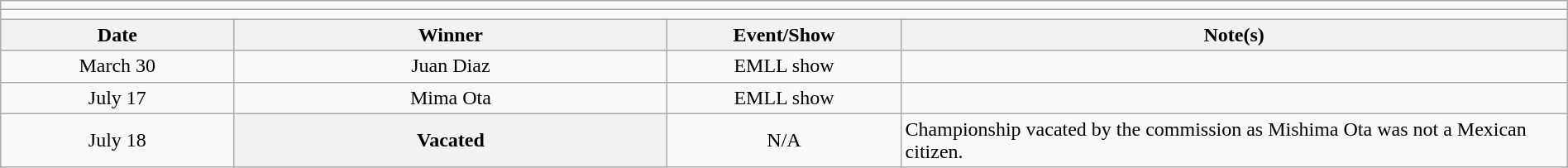<table class="wikitable" style="text-align:center; width:100%;">
<tr>
<td colspan=5></td>
</tr>
<tr>
<td colspan=5><strong></strong></td>
</tr>
<tr>
<th width=14%>Date</th>
<th width=26%>Winner</th>
<th width=14%>Event/Show</th>
<th width=40%>Note(s)</th>
</tr>
<tr>
<td>March 30</td>
<td>Juan Diaz</td>
<td>EMLL show</td>
<td align=left></td>
</tr>
<tr>
<td>July 17</td>
<td>Mima Ota</td>
<td>EMLL show</td>
<td align=left></td>
</tr>
<tr>
<td>July 18</td>
<th>Vacated</th>
<td>N/A</td>
<td align=left>Championship vacated by the commission as Mishima Ota was not a Mexican citizen.</td>
</tr>
</table>
